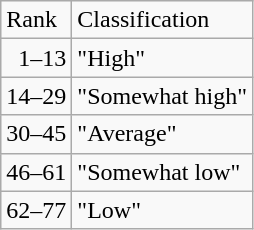<table class="wikitable" ---valign=top>
<tr>
<td>Rank</td>
<td>Classification</td>
</tr>
<tr>
<td>  1–13</td>
<td>"High"</td>
</tr>
<tr>
<td>14–29</td>
<td>"Somewhat high"</td>
</tr>
<tr>
<td>30–45</td>
<td>"Average"</td>
</tr>
<tr>
<td>46–61</td>
<td>"Somewhat low"</td>
</tr>
<tr>
<td>62–77</td>
<td>"Low"</td>
</tr>
</table>
